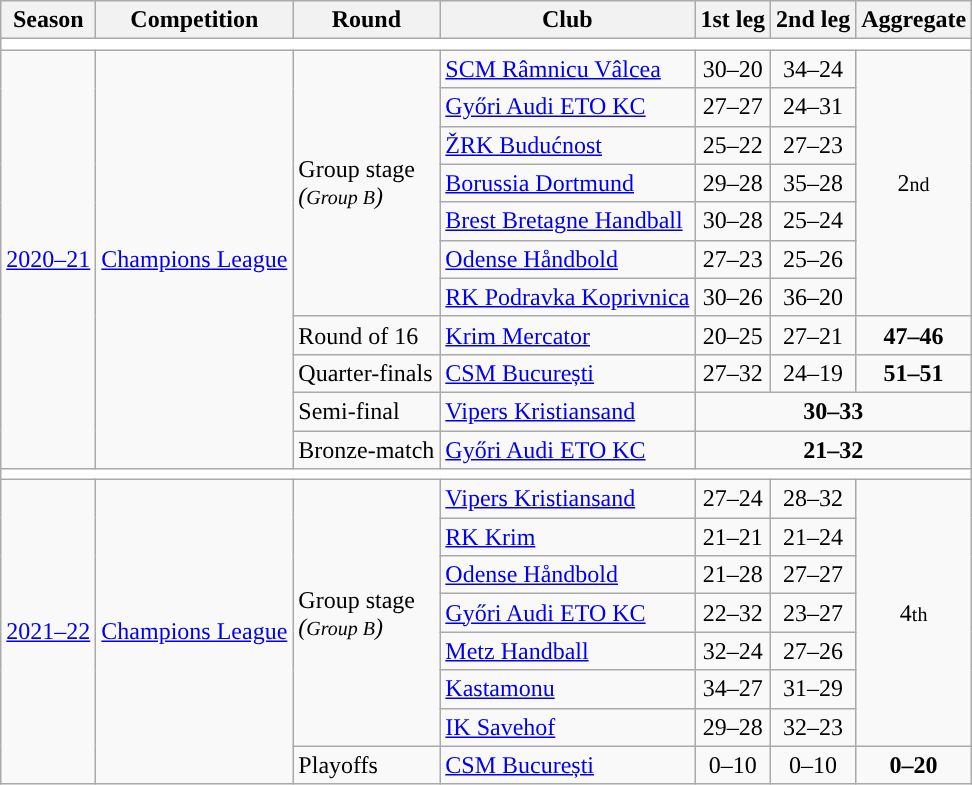<table class="wikitable">
<tr>
<th>Season</th>
<th>Competition</th>
<th>Round</th>
<th>Club</th>
<th>1st leg</th>
<th>2nd leg</th>
<th>Aggregate</th>
</tr>
<tr>
<td colspan=7 style="text-align: center;" bgcolor=white></td>
</tr>
<tr>
<td rowspan=11><a href='#'>2020–21</a></td>
<td rowspan=11><a href='#'>Champions League</a></td>
<td rowspan=7>Group stage<br><em>(<small>Group B</small>)</em></td>
<td> <a href='#'>SCM Râmnicu Vâlcea</a></td>
<td style="text-align:center;">30–20</td>
<td style="text-align:center;">34–24</td>
<td align=center rowspan=7>2<small>nd</small></td>
</tr>
<tr>
<td> <a href='#'>Győri Audi ETO KC</a></td>
<td style="text-align:center;">27–27</td>
<td style="text-align:center;">24–31</td>
</tr>
<tr>
<td> <a href='#'>ŽRK Budućnost</a></td>
<td style="text-align:center;">25–22</td>
<td style="text-align:center;">27–23</td>
</tr>
<tr>
<td> <a href='#'>Borussia Dortmund</a></td>
<td style="text-align:center;">29–28</td>
<td style="text-align:center;">35–28</td>
</tr>
<tr>
<td> <a href='#'>Brest Bretagne Handball</a></td>
<td style="text-align:center;">30–28</td>
<td style="text-align:center;">25–24</td>
</tr>
<tr>
<td> <a href='#'>Odense Håndbold</a></td>
<td style="text-align:center;">27–23</td>
<td style="text-align:center;">25–26</td>
</tr>
<tr>
<td> <a href='#'>RK Podravka Koprivnica</a></td>
<td style="text-align:center;">30–26</td>
<td style="text-align:center;">36–20</td>
</tr>
<tr>
<td>Round of 16</td>
<td> <a href='#'>Krim Mercator</a></td>
<td style="text-align:center;">20–25</td>
<td style="text-align:center;">27–21</td>
<td style="text-align:center;"><strong>47–46</strong></td>
</tr>
<tr>
<td>Quarter-finals</td>
<td> <a href='#'>CSM București</a></td>
<td style="text-align:center;">27–32</td>
<td style="text-align:center;">24–19</td>
<td style="text-align:center;"><strong>51–51</strong></td>
</tr>
<tr>
<td>Semi-final</td>
<td> <a href='#'>Vipers Kristiansand</a></td>
<td colspan=3; style="text-align:center;"><strong>30–33</strong></td>
</tr>
<tr>
<td>Bronze-match</td>
<td> <a href='#'>Győri Audi ETO KC</a></td>
<td colspan=3; style="text-align:center;"><strong>21–32</strong></td>
</tr>
<tr>
<td colspan=7 style="text-align: center;" bgcolor=white></td>
</tr>
<tr>
<td rowspan=8><a href='#'>2021–22</a></td>
<td rowspan=8><a href='#'>Champions League</a></td>
<td rowspan=7>Group stage<br><em>(<small>Group B</small>)</em></td>
<td> <a href='#'>Vipers Kristiansand</a></td>
<td style="text-align:center;">27–24</td>
<td style="text-align:center;">28–32</td>
<td align=center rowspan=7>4<small>th</small></td>
</tr>
<tr>
<td> <a href='#'>RK Krim</a></td>
<td style="text-align:center;">21–21</td>
<td style="text-align:center;">21–24</td>
</tr>
<tr>
<td> <a href='#'>Odense Håndbold</a></td>
<td style="text-align:center;">21–28</td>
<td style="text-align:center;">27–27</td>
</tr>
<tr>
<td> <a href='#'>Győri Audi ETO KC</a></td>
<td style="text-align:center;">22–32</td>
<td style="text-align:center;">23–27</td>
</tr>
<tr>
<td> <a href='#'>Metz Handball</a></td>
<td style="text-align:center;">32–24</td>
<td style="text-align:center;">27–26</td>
</tr>
<tr>
<td> <a href='#'>Kastamonu</a></td>
<td style="text-align:center;">34–27</td>
<td style="text-align:center;">31–29</td>
</tr>
<tr>
<td> <a href='#'>IK Savehof</a></td>
<td style="text-align:center;">29–28</td>
<td style="text-align:center;">32–23</td>
</tr>
<tr>
<td>Playoffs</td>
<td> <a href='#'>CSM București</a></td>
<td style="text-align:center;">0–10</td>
<td style="text-align:center;">0–10</td>
<td style="text-align:center;"><strong>0–20</strong></td>
</tr>
</table>
